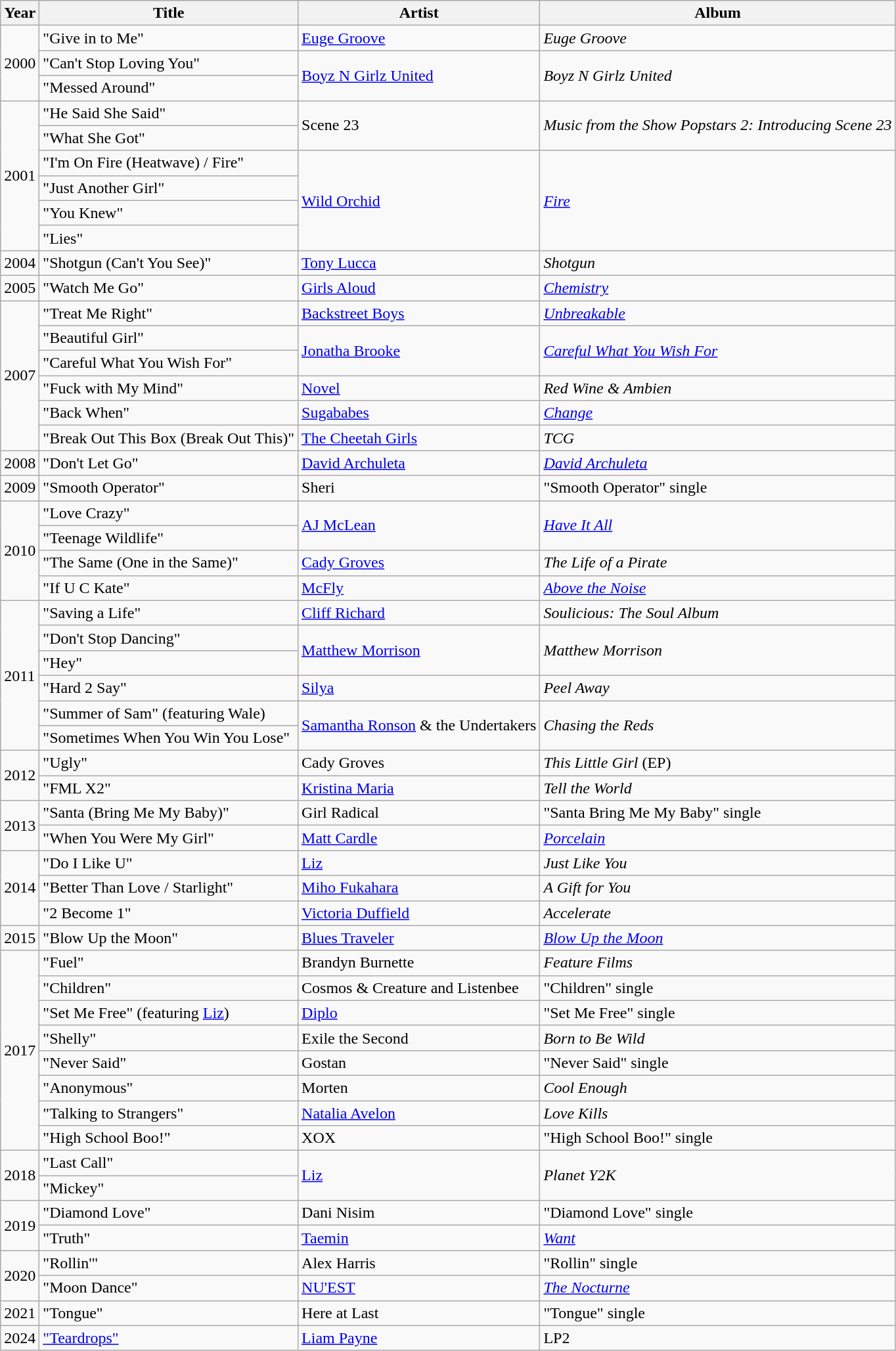<table class="wikitable">
<tr>
<th>Year</th>
<th>Title</th>
<th>Artist</th>
<th>Album</th>
</tr>
<tr>
<td rowspan="3">2000</td>
<td>"Give in to Me"</td>
<td><a href='#'>Euge Groove</a></td>
<td><em>Euge Groove</em></td>
</tr>
<tr>
<td>"Can't Stop Loving You"</td>
<td rowspan="2"><a href='#'>Boyz N Girlz United</a></td>
<td rowspan="2"><em>Boyz N Girlz United</em></td>
</tr>
<tr>
<td>"Messed Around"</td>
</tr>
<tr>
<td rowspan="6">2001</td>
<td>"He Said She Said"</td>
<td rowspan="2">Scene 23</td>
<td rowspan="2"><em>Music from the Show Popstars 2: Introducing Scene 23</em></td>
</tr>
<tr>
<td>"What She Got"</td>
</tr>
<tr>
<td>"I'm On Fire (Heatwave) / Fire"</td>
<td rowspan="4"><a href='#'>Wild Orchid</a></td>
<td rowspan="4"><em><a href='#'>Fire</a></em></td>
</tr>
<tr>
<td>"Just Another Girl"</td>
</tr>
<tr>
<td>"You Knew"</td>
</tr>
<tr>
<td>"Lies"</td>
</tr>
<tr>
<td>2004</td>
<td>"Shotgun (Can't You See)"</td>
<td><a href='#'>Tony Lucca</a></td>
<td><em>Shotgun</em></td>
</tr>
<tr>
<td>2005</td>
<td>"Watch Me Go"</td>
<td><a href='#'>Girls Aloud</a></td>
<td><em><a href='#'>Chemistry</a></em></td>
</tr>
<tr>
<td rowspan="6">2007</td>
<td>"Treat Me Right"</td>
<td><a href='#'>Backstreet Boys</a></td>
<td><em><a href='#'>Unbreakable</a></em></td>
</tr>
<tr>
<td>"Beautiful Girl"</td>
<td rowspan="2"><a href='#'>Jonatha Brooke</a></td>
<td rowspan="2"><em><a href='#'>Careful What You Wish For</a></em></td>
</tr>
<tr>
<td>"Careful What You Wish For"</td>
</tr>
<tr>
<td>"Fuck with My Mind"</td>
<td><a href='#'>Novel</a></td>
<td><em>Red Wine & Ambien</em></td>
</tr>
<tr>
<td>"Back When"</td>
<td><a href='#'>Sugababes</a></td>
<td><em><a href='#'>Change</a></em></td>
</tr>
<tr>
<td>"Break Out This Box (Break Out This)"</td>
<td><a href='#'>The Cheetah Girls</a></td>
<td><em>TCG</em></td>
</tr>
<tr>
<td>2008</td>
<td>"Don't Let Go"</td>
<td><a href='#'>David Archuleta</a></td>
<td><em><a href='#'>David Archuleta</a></em></td>
</tr>
<tr>
<td>2009</td>
<td>"Smooth Operator"</td>
<td>Sheri</td>
<td>"Smooth Operator" single</td>
</tr>
<tr>
<td rowspan="4">2010</td>
<td>"Love Crazy"</td>
<td rowspan="2"><a href='#'>AJ McLean</a></td>
<td rowspan="2"><em><a href='#'>Have It All</a></em></td>
</tr>
<tr>
<td>"Teenage Wildlife"</td>
</tr>
<tr>
<td>"The Same (One in the Same)"</td>
<td><a href='#'>Cady Groves</a></td>
<td><em>The Life of a Pirate</em></td>
</tr>
<tr>
<td>"If U C Kate"</td>
<td><a href='#'>McFly</a></td>
<td><em><a href='#'>Above the Noise</a></em></td>
</tr>
<tr>
<td rowspan="6">2011</td>
<td>"Saving a Life"</td>
<td><a href='#'>Cliff Richard</a></td>
<td><em>Soulicious: The Soul Album</em></td>
</tr>
<tr>
<td>"Don't Stop Dancing"</td>
<td rowspan="2"><a href='#'>Matthew Morrison</a></td>
<td rowspan="2"><em>Matthew Morrison</em></td>
</tr>
<tr>
<td>"Hey"</td>
</tr>
<tr>
<td>"Hard 2 Say"</td>
<td><a href='#'>Silya</a></td>
<td><em>Peel Away</em></td>
</tr>
<tr>
<td>"Summer of Sam" (featuring Wale)</td>
<td rowspan="2"><a href='#'>Samantha Ronson</a> & the Undertakers</td>
<td rowspan="2"><em>Chasing the Reds</em></td>
</tr>
<tr>
<td>"Sometimes When You Win You Lose"</td>
</tr>
<tr>
<td rowspan="2">2012</td>
<td>"Ugly"</td>
<td>Cady Groves</td>
<td><em>This Little Girl</em> (EP)</td>
</tr>
<tr>
<td>"FML X2"</td>
<td><a href='#'>Kristina Maria</a></td>
<td><em>Tell the World</em></td>
</tr>
<tr>
<td rowspan="2">2013</td>
<td>"Santa (Bring Me My Baby)"</td>
<td>Girl Radical</td>
<td>"Santa Bring Me My Baby" single</td>
</tr>
<tr>
<td>"When You Were My Girl"</td>
<td><a href='#'>Matt Cardle</a></td>
<td><em><a href='#'>Porcelain</a></em></td>
</tr>
<tr>
<td rowspan="3">2014</td>
<td>"Do I Like U"</td>
<td><a href='#'>Liz</a></td>
<td><em>Just Like You</em></td>
</tr>
<tr>
<td>"Better Than Love / Starlight"</td>
<td><a href='#'>Miho Fukahara</a></td>
<td><em>A Gift for You</em></td>
</tr>
<tr>
<td>"2 Become 1"</td>
<td><a href='#'>Victoria Duffield</a></td>
<td><em>Accelerate</em></td>
</tr>
<tr>
<td>2015</td>
<td>"Blow Up the Moon"</td>
<td><a href='#'>Blues Traveler</a></td>
<td><em><a href='#'>Blow Up the Moon</a></em></td>
</tr>
<tr>
<td rowspan="8">2017</td>
<td>"Fuel"</td>
<td>Brandyn Burnette</td>
<td><em>Feature Films</em></td>
</tr>
<tr>
<td>"Children"</td>
<td>Cosmos & Creature and Listenbee</td>
<td>"Children" single</td>
</tr>
<tr>
<td>"Set Me Free" (featuring <a href='#'>Liz</a>)</td>
<td><a href='#'>Diplo</a></td>
<td>"Set Me Free" single</td>
</tr>
<tr>
<td>"Shelly"</td>
<td>Exile the Second</td>
<td><em>Born to Be Wild</em></td>
</tr>
<tr>
<td>"Never Said"</td>
<td>Gostan</td>
<td>"Never Said" single</td>
</tr>
<tr>
<td>"Anonymous"</td>
<td>Morten</td>
<td><em>Cool Enough</em></td>
</tr>
<tr>
<td>"Talking to Strangers"</td>
<td><a href='#'>Natalia Avelon</a></td>
<td><em>Love Kills</em></td>
</tr>
<tr>
<td>"High School Boo!"</td>
<td>XOX</td>
<td>"High School Boo!" single</td>
</tr>
<tr>
<td rowspan="2">2018</td>
<td>"Last Call"</td>
<td rowspan="2"><a href='#'>Liz</a></td>
<td rowspan="2"><em>Planet Y2K</em></td>
</tr>
<tr>
<td>"Mickey"</td>
</tr>
<tr>
<td rowspan="2">2019</td>
<td>"Diamond Love"</td>
<td>Dani Nisim</td>
<td>"Diamond Love" single</td>
</tr>
<tr>
<td>"Truth"</td>
<td><a href='#'>Taemin</a></td>
<td><em><a href='#'>Want</a></em></td>
</tr>
<tr>
<td rowspan="2">2020</td>
<td>"Rollin'"</td>
<td>Alex Harris</td>
<td>"Rollin" single</td>
</tr>
<tr>
<td>"Moon Dance"</td>
<td><a href='#'>NU'EST</a></td>
<td><em><a href='#'>The Nocturne</a></em></td>
</tr>
<tr>
<td>2021</td>
<td>"Tongue"</td>
<td>Here at Last</td>
<td>"Tongue" single</td>
</tr>
<tr>
<td>2024</td>
<td><a href='#'>"Teardrops"</a></td>
<td><a href='#'>Liam Payne</a></td>
<td>LP2</td>
</tr>
</table>
